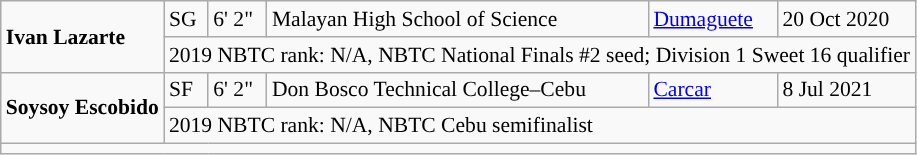<table class=wikitable style="font-size:90%">
<tr>
<td rowspan=2><strong>Ivan Lazarte</strong></td>
<td>SG</td>
<td>6' 2"</td>
<td>Malayan High School of Science</td>
<td><a href='#'>Dumaguete</a></td>
<td>20 Oct 2020</td>
</tr>
<tr>
<td colspan=5>2019 NBTC rank: N/A, NBTC National Finals #2 seed; Division 1 Sweet 16 qualifier</td>
</tr>
<tr>
<td rowspan=2><strong>Soysoy Escobido</strong></td>
<td>SF</td>
<td>6' 2"</td>
<td>Don Bosco Technical College–Cebu</td>
<td><a href='#'>Carcar</a></td>
<td>8 Jul 2021</td>
</tr>
<tr>
<td colspan=5>2019 NBTC rank: N/A, NBTC Cebu semifinalist</td>
</tr>
<tr>
<td colspan=6></td>
</tr>
</table>
